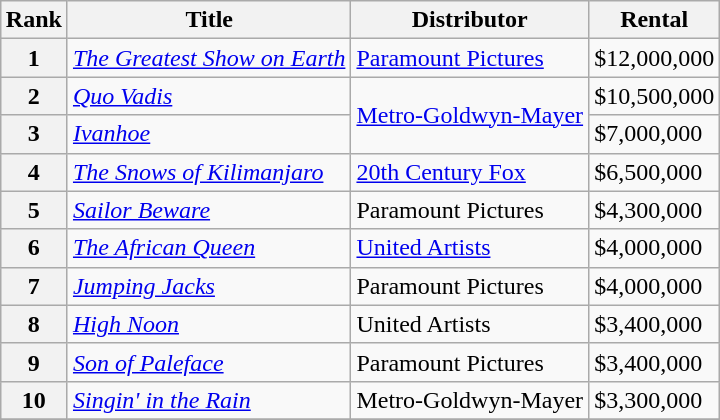<table class="wikitable sortable" style="margin:auto; margin:auto;">
<tr>
<th>Rank</th>
<th>Title</th>
<th>Distributor</th>
<th>Rental</th>
</tr>
<tr>
<th style="text-align:center;">1</th>
<td><em><a href='#'>The Greatest Show on Earth</a></em></td>
<td><a href='#'>Paramount Pictures</a></td>
<td>$12,000,000</td>
</tr>
<tr>
<th style="text-align:center;">2</th>
<td><em><a href='#'>Quo Vadis</a></em></td>
<td rowspan="2"><a href='#'>Metro-Goldwyn-Mayer</a></td>
<td>$10,500,000</td>
</tr>
<tr>
<th style="text-align:center;">3</th>
<td><em><a href='#'>Ivanhoe</a></em></td>
<td>$7,000,000</td>
</tr>
<tr>
<th style="text-align:center;">4</th>
<td><em><a href='#'>The Snows of Kilimanjaro</a></em></td>
<td><a href='#'>20th Century Fox</a></td>
<td>$6,500,000</td>
</tr>
<tr>
<th style="text-align:center;">5</th>
<td><em><a href='#'>Sailor Beware</a></em></td>
<td>Paramount Pictures</td>
<td>$4,300,000</td>
</tr>
<tr>
<th style="text-align:center;">6</th>
<td><em><a href='#'>The African Queen</a></em></td>
<td><a href='#'>United Artists</a></td>
<td>$4,000,000</td>
</tr>
<tr>
<th style="text-align:center;">7</th>
<td><em><a href='#'>Jumping Jacks</a></em></td>
<td>Paramount Pictures</td>
<td>$4,000,000</td>
</tr>
<tr>
<th style="text-align:center;">8</th>
<td><em><a href='#'>High Noon</a></em></td>
<td>United Artists</td>
<td>$3,400,000</td>
</tr>
<tr>
<th style="text-align:center;">9</th>
<td><em><a href='#'>Son of Paleface</a></em></td>
<td>Paramount Pictures</td>
<td>$3,400,000</td>
</tr>
<tr>
<th style="text-align:center;">10</th>
<td><em><a href='#'>Singin' in the Rain</a></em></td>
<td>Metro-Goldwyn-Mayer</td>
<td>$3,300,000</td>
</tr>
<tr>
</tr>
</table>
